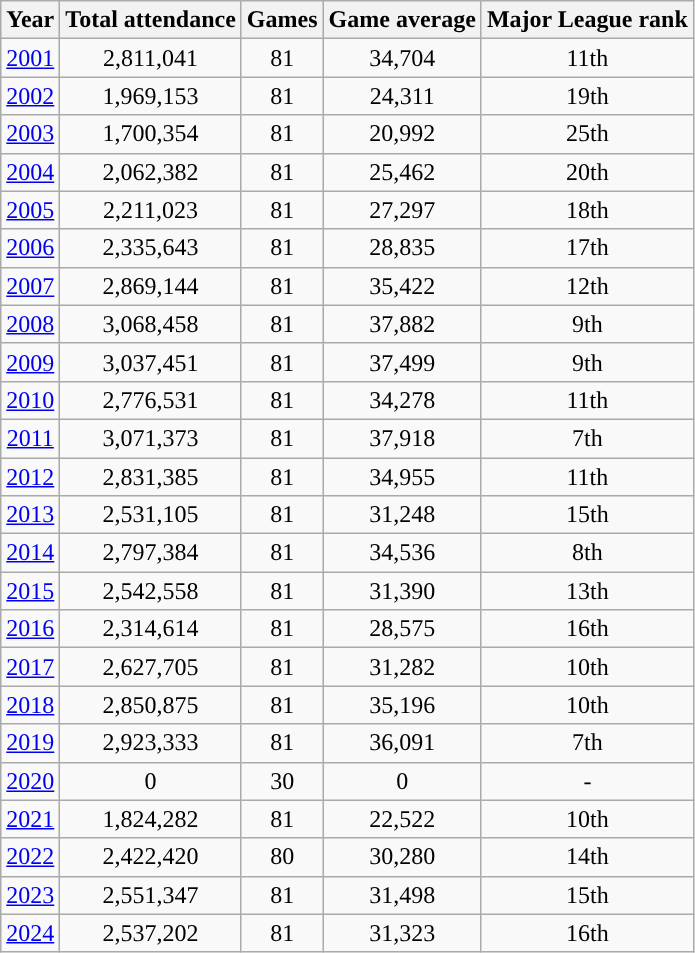<table class="wikitable sortable" style="text-align:center">
<tr>
<th>Year</th>
<th>Total attendance</th>
<th>Games</th>
<th>Game average</th>
<th>Major League rank</th>
</tr>
<tr>
<td><a href='#'>2001</a></td>
<td>2,811,041</td>
<td>81</td>
<td>34,704</td>
<td>11th</td>
</tr>
<tr>
<td><a href='#'>2002</a></td>
<td>1,969,153</td>
<td>81</td>
<td>24,311</td>
<td>19th</td>
</tr>
<tr>
<td><a href='#'>2003</a></td>
<td>1,700,354</td>
<td>81</td>
<td>20,992</td>
<td>25th</td>
</tr>
<tr>
<td><a href='#'>2004</a></td>
<td>2,062,382</td>
<td>81</td>
<td>25,462</td>
<td>20th</td>
</tr>
<tr>
<td><a href='#'>2005</a></td>
<td>2,211,023</td>
<td>81</td>
<td>27,297</td>
<td>18th</td>
</tr>
<tr>
<td><a href='#'>2006</a></td>
<td>2,335,643</td>
<td>81</td>
<td>28,835</td>
<td>17th</td>
</tr>
<tr>
<td><a href='#'>2007</a></td>
<td>2,869,144</td>
<td>81</td>
<td>35,422</td>
<td>12th</td>
</tr>
<tr>
<td><a href='#'>2008</a></td>
<td>3,068,458</td>
<td>81</td>
<td>37,882</td>
<td>9th</td>
</tr>
<tr>
<td><a href='#'>2009</a></td>
<td>3,037,451</td>
<td>81</td>
<td>37,499</td>
<td>9th</td>
</tr>
<tr>
<td><a href='#'>2010</a></td>
<td>2,776,531</td>
<td>81</td>
<td>34,278</td>
<td>11th</td>
</tr>
<tr>
<td><a href='#'>2011</a></td>
<td>3,071,373</td>
<td>81</td>
<td>37,918</td>
<td>7th</td>
</tr>
<tr>
<td><a href='#'>2012</a></td>
<td>2,831,385</td>
<td>81</td>
<td>34,955</td>
<td>11th</td>
</tr>
<tr>
<td><a href='#'>2013</a></td>
<td>2,531,105</td>
<td>81</td>
<td>31,248</td>
<td>15th</td>
</tr>
<tr>
<td><a href='#'>2014</a></td>
<td>2,797,384</td>
<td>81</td>
<td>34,536</td>
<td>8th</td>
</tr>
<tr>
<td><a href='#'>2015</a></td>
<td>2,542,558</td>
<td>81</td>
<td>31,390</td>
<td>13th</td>
</tr>
<tr>
<td><a href='#'>2016</a></td>
<td>2,314,614</td>
<td>81</td>
<td>28,575</td>
<td>16th</td>
</tr>
<tr>
<td><a href='#'>2017</a></td>
<td>2,627,705</td>
<td>81</td>
<td>31,282</td>
<td>10th</td>
</tr>
<tr>
<td><a href='#'>2018</a></td>
<td>2,850,875</td>
<td>81</td>
<td>35,196</td>
<td>10th</td>
</tr>
<tr>
<td><a href='#'>2019</a></td>
<td>2,923,333</td>
<td>81</td>
<td>36,091</td>
<td>7th</td>
</tr>
<tr>
<td><a href='#'>2020</a></td>
<td>0</td>
<td>30</td>
<td>0</td>
<td>-</td>
</tr>
<tr>
<td><a href='#'>2021</a></td>
<td>1,824,282</td>
<td>81</td>
<td>22,522</td>
<td>10th</td>
</tr>
<tr>
<td><a href='#'>2022</a></td>
<td>2,422,420</td>
<td>80</td>
<td>30,280</td>
<td>14th</td>
</tr>
<tr>
<td><a href='#'>2023</a></td>
<td>2,551,347</td>
<td>81</td>
<td>31,498</td>
<td>15th</td>
</tr>
<tr>
<td><a href='#'>2024</a></td>
<td>2,537,202</td>
<td>81</td>
<td>31,323</td>
<td>16th</td>
</tr>
</table>
